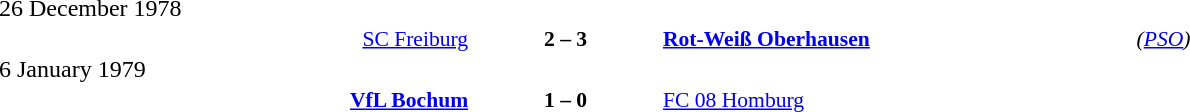<table style="width:100%;" cellspacing="1">
<tr>
<th width=25%></th>
<th width=10%></th>
<th width=25%></th>
<th></th>
</tr>
<tr>
<td>26 December 1978</td>
</tr>
<tr style=font-size:90%>
<td align=right><a href='#'>SC Freiburg</a></td>
<td align=center><strong>2 – 3</strong></td>
<td><strong><a href='#'>Rot-Weiß Oberhausen</a></strong></td>
<td><em>(<a href='#'>PSO</a>)</em></td>
</tr>
<tr>
<td>6 January 1979</td>
</tr>
<tr style=font-size:90%>
<td align=right><strong><a href='#'>VfL Bochum</a></strong></td>
<td align=center><strong>1 – 0</strong></td>
<td><a href='#'>FC 08 Homburg</a></td>
</tr>
</table>
